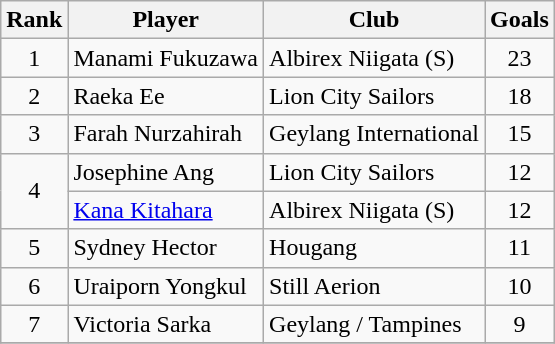<table class="wikitable plainrowheaders sortable" style="font-size:100%">
<tr>
<th>Rank</th>
<th>Player</th>
<th>Club</th>
<th>Goals</th>
</tr>
<tr>
<td align="center" rowspan="1">1</td>
<td> Manami Fukuzawa</td>
<td>Albirex Niigata (S)</td>
<td align="center">23</td>
</tr>
<tr>
<td align="center" rowspan="1">2</td>
<td> Raeka Ee</td>
<td>Lion City Sailors</td>
<td align="center">18</td>
</tr>
<tr>
<td align="center" rowspan="1">3</td>
<td> Farah Nurzahirah</td>
<td>Geylang International</td>
<td align="center">15</td>
</tr>
<tr>
<td align="center" rowspan="2">4</td>
<td> Josephine Ang</td>
<td>Lion City Sailors</td>
<td align="center">12</td>
</tr>
<tr>
<td> <a href='#'>Kana Kitahara</a></td>
<td>Albirex Niigata (S)</td>
<td align="center">12</td>
</tr>
<tr>
<td align="center" rowspan="1">5</td>
<td> Sydney Hector</td>
<td>Hougang</td>
<td align="center">11</td>
</tr>
<tr>
<td align="center" rowspan="1">6</td>
<td> Uraiporn Yongkul</td>
<td>Still Aerion</td>
<td align="center">10</td>
</tr>
<tr>
<td align="center" rowspan="1">7</td>
<td> Victoria Sarka</td>
<td>Geylang / Tampines</td>
<td align="center">9</td>
</tr>
<tr>
</tr>
</table>
